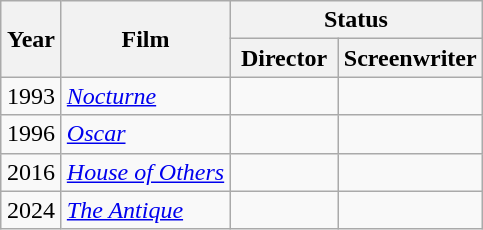<table class="wikitable">
<tr>
<th rowspan="2" style="width:33px;">Year</th>
<th rowspan="2">Film</th>
<th colspan="3">Status</th>
</tr>
<tr>
<th width=65>Director</th>
<th width=65>Screenwriter</th>
</tr>
<tr style="text-align:center;">
<td>1993</td>
<td style="text-align:left;"><em><a href='#'>Nocturne</a></em></td>
<td></td>
<td></td>
</tr>
<tr style="text-align:center;">
<td>1996</td>
<td style="text-align:left;"><em><a href='#'>Oscar</a></em></td>
<td></td>
<td></td>
</tr>
<tr style="text-align:center;">
<td>2016</td>
<td style="text-align:left;"><em><a href='#'>House of Others</a></em></td>
<td></td>
<td></td>
</tr>
<tr style="text-align:center;">
<td>2024</td>
<td style="text-align:left;"><em><a href='#'>The Antique</a></em></td>
<td></td>
<td></td>
</tr>
</table>
